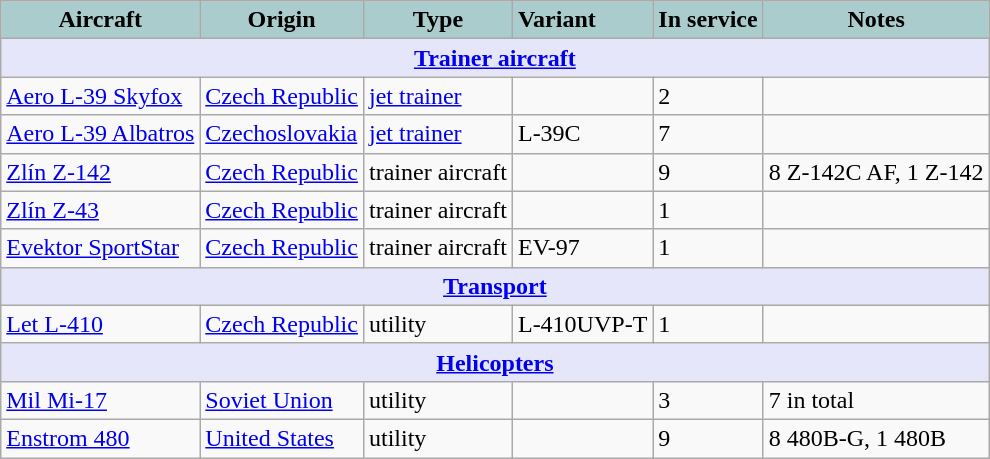<table class="wikitable">
<tr>
<th style="text-align:center; background:#acc;">Aircraft</th>
<th style="text-align: center; background:#acc;">Origin</th>
<th style="text-align:l center; background:#acc;">Type</th>
<th style="text-align:left; background:#acc;">Variant</th>
<th style="text-align:center; background:#acc;">In service</th>
<th style="text-align: center; background:#acc;">Notes</th>
</tr>
<tr>
<th colspan="6" style="align: center; background: lavender;"><a href='#'>Trainer aircraft</a></th>
</tr>
<tr>
<td><a href='#'>Aero L-39 Skyfox</a></td>
<td><a href='#'>Czech Republic</a></td>
<td><a href='#'>jet trainer</a></td>
<td></td>
<td>2</td>
<td></td>
</tr>
<tr>
<td><a href='#'>Aero L-39 Albatros</a></td>
<td><a href='#'>Czechoslovakia</a></td>
<td><a href='#'>jet trainer</a></td>
<td>L-39C</td>
<td>7</td>
<td></td>
</tr>
<tr>
<td><a href='#'>Zlín Z-142</a></td>
<td><a href='#'>Czech Republic</a></td>
<td>trainer aircraft</td>
<td></td>
<td>9</td>
<td>8 Z-142C AF, 1 Z-142</td>
</tr>
<tr>
<td><a href='#'>Zlín Z-43</a></td>
<td><a href='#'>Czech Republic</a></td>
<td>trainer aircraft</td>
<td></td>
<td>1</td>
<td></td>
</tr>
<tr>
<td><a href='#'>Evektor SportStar</a></td>
<td><a href='#'>Czech Republic</a></td>
<td>trainer aircraft</td>
<td>EV-97</td>
<td>1</td>
<td></td>
</tr>
<tr>
<th colspan="6" style="align: center; background: lavender;"><a href='#'>Transport</a></th>
</tr>
<tr>
<td><a href='#'>Let L-410</a></td>
<td><a href='#'>Czech Republic</a></td>
<td>utility</td>
<td>L-410UVP-T</td>
<td>1</td>
<td></td>
</tr>
<tr>
<th colspan="6" style="align: center; background: lavender;"><a href='#'>Helicopters</a></th>
</tr>
<tr>
<td><a href='#'>Mil Mi-17</a></td>
<td><a href='#'>Soviet Union</a></td>
<td>utility</td>
<td></td>
<td>3</td>
<td>7 in total</td>
</tr>
<tr>
<td><a href='#'>Enstrom 480</a></td>
<td><a href='#'>United States</a></td>
<td>utility</td>
<td></td>
<td>9</td>
<td>8 480B-G, 1 480B</td>
</tr>
</table>
